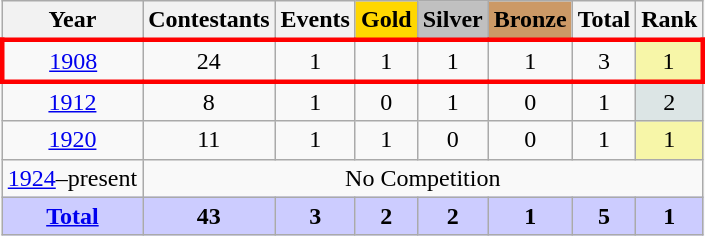<table class="wikitable sortable collapsible collapsed">
<tr>
<th>Year</th>
<th>Contestants</th>
<th>Events</th>
<th style="text-align:center; background-color:gold;"><strong>Gold</strong></th>
<th style="text-align:center; background-color:silver;"><strong>Silver</strong></th>
<th style="text-align:center; background-color:#c96;"><strong>Bronze</strong></th>
<th>Total</th>
<th>Rank</th>
</tr>
<tr style="text-align:center;border: 3px solid red">
<td><a href='#'>1908</a></td>
<td>24</td>
<td>1</td>
<td>1</td>
<td>1</td>
<td>1</td>
<td>3</td>
<td style="background-color:#F7F6A8">1</td>
</tr>
<tr style="text-align:center">
<td><a href='#'>1912</a></td>
<td>8</td>
<td>1</td>
<td>0</td>
<td>1</td>
<td>0</td>
<td>1</td>
<td style="background-color:#dce5e5">2</td>
</tr>
<tr style="text-align:center">
<td><a href='#'>1920</a></td>
<td>11</td>
<td>1</td>
<td>1</td>
<td>0</td>
<td>0</td>
<td>1</td>
<td style="background-color:#F7F6A8">1</td>
</tr>
<tr style="text-align:center">
<td><a href='#'>1924</a>–present</td>
<td colspan="7">No Competition</td>
</tr>
<tr style="text-align:center; background-color:#ccf;">
<td><strong><a href='#'>Total</a></strong></td>
<td><strong>43</strong></td>
<td><strong>3</strong></td>
<td><strong>2</strong></td>
<td><strong>2</strong></td>
<td><strong>1</strong></td>
<td><strong>5</strong></td>
<td><strong>1</strong></td>
</tr>
</table>
